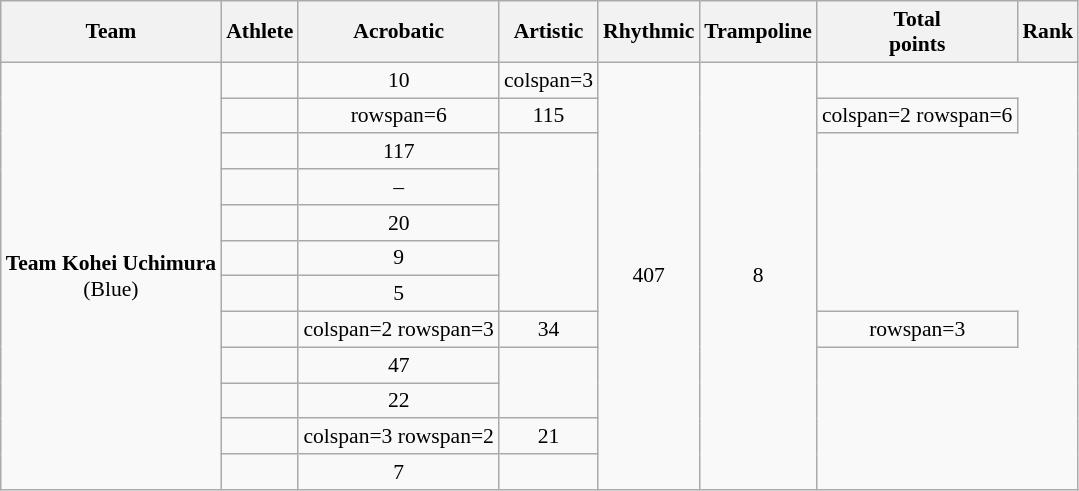<table class="wikitable" style="text-align:center;font-size:90%">
<tr>
<th>Team</th>
<th>Athlete</th>
<th>Acrobatic</th>
<th>Artistic</th>
<th>Rhythmic</th>
<th>Trampoline</th>
<th>Total<br>points</th>
<th>Rank</th>
</tr>
<tr>
<td rowspan=12><strong>Team Kohei Uchimura</strong><br>(Blue)</td>
<td align=left><br></td>
<td>10</td>
<td>colspan=3 </td>
<td rowspan=12>407</td>
<td rowspan=12>8</td>
</tr>
<tr align=center>
<td align=left></td>
<td>rowspan=6 </td>
<td>115</td>
<td>colspan=2 rowspan=6 </td>
</tr>
<tr align=center>
<td align=left></td>
<td>117</td>
</tr>
<tr align=center>
<td align=left></td>
<td>–</td>
</tr>
<tr align=center>
<td align=left></td>
<td>20</td>
</tr>
<tr align=center>
<td align=left></td>
<td>9</td>
</tr>
<tr align=center>
<td align=left></td>
<td>5</td>
</tr>
<tr align=center>
<td align=left></td>
<td>colspan=2 rowspan=3 </td>
<td>34</td>
<td>rowspan=3 </td>
</tr>
<tr align=center>
<td align=left></td>
<td>47</td>
</tr>
<tr align=center>
<td align=left></td>
<td>22</td>
</tr>
<tr align=center>
<td align=left></td>
<td>colspan=3 rowspan=2 </td>
<td>21</td>
</tr>
<tr align=center>
<td align=left></td>
<td>7</td>
</tr>
</table>
